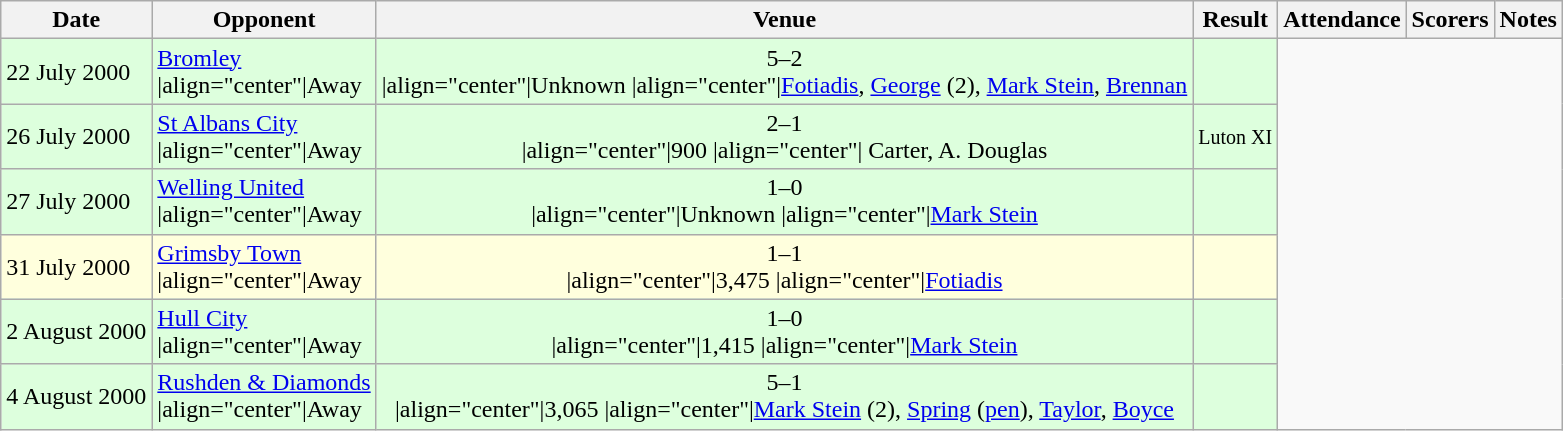<table class="wikitable">
<tr>
<th>Date</th>
<th>Opponent</th>
<th>Venue</th>
<th>Result</th>
<th>Attendance</th>
<th>Scorers</th>
<th>Notes</th>
</tr>
<tr style="background:#dfd;">
<td>22 July 2000</td>
<td><a href='#'>Bromley</a><br>|align="center"|Away</td>
<td style="text-align:center;">5–2<br>|align="center"|Unknown
|align="center"|<a href='#'>Fotiadis</a>, <a href='#'>George</a> (2), <a href='#'>Mark Stein</a>, <a href='#'>Brennan</a></td>
<td style="text-align:center;"></td>
</tr>
<tr style="background:#dfd;">
<td>26 July 2000</td>
<td><a href='#'>St Albans City</a><br>|align="center"|Away</td>
<td style="text-align:center;">2–1<br>|align="center"|900
|align="center"| Carter, A. Douglas</td>
<td style="text-align:center;"><small>Luton XI</small></td>
</tr>
<tr style="background:#dfd;">
<td>27 July 2000</td>
<td><a href='#'>Welling United</a><br>|align="center"|Away</td>
<td style="text-align:center;">1–0<br>|align="center"|Unknown
|align="center"|<a href='#'>Mark Stein</a></td>
<td style="text-align:center;"></td>
</tr>
<tr style="background:#ffd;">
<td>31 July 2000</td>
<td><a href='#'>Grimsby Town</a><br>|align="center"|Away</td>
<td style="text-align:center;">1–1<br>|align="center"|3,475
|align="center"|<a href='#'>Fotiadis</a></td>
<td style="text-align:center;"></td>
</tr>
<tr style="background:#dfd;">
<td>2 August 2000</td>
<td><a href='#'>Hull City</a><br>|align="center"|Away</td>
<td style="text-align:center;">1–0<br>|align="center"|1,415
|align="center"|<a href='#'>Mark Stein</a></td>
<td style="text-align:center;"></td>
</tr>
<tr style="background:#dfd;">
<td>4 August 2000</td>
<td><a href='#'>Rushden & Diamonds</a><br>|align="center"|Away</td>
<td style="text-align:center;">5–1<br>|align="center"|3,065
|align="center"|<a href='#'>Mark Stein</a> (2), <a href='#'>Spring</a> (<a href='#'>pen</a>), <a href='#'>Taylor</a>, <a href='#'>Boyce</a></td>
<td style="text-align:center;"></td>
</tr>
</table>
